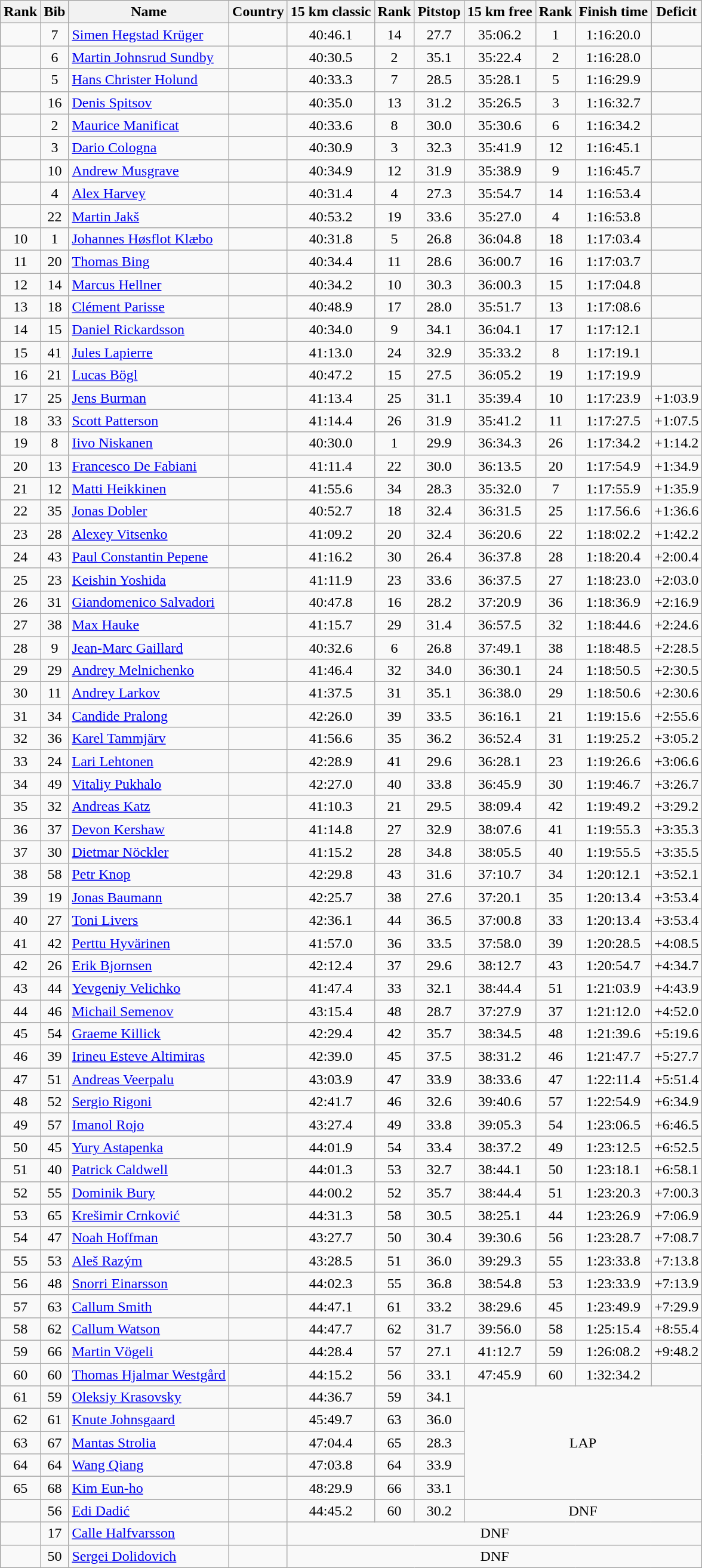<table class="wikitable sortable" style="text-align:center">
<tr>
<th>Rank</th>
<th>Bib</th>
<th>Name</th>
<th>Country</th>
<th>15 km classic</th>
<th>Rank</th>
<th>Pitstop</th>
<th>15 km free</th>
<th>Rank</th>
<th>Finish time</th>
<th>Deficit</th>
</tr>
<tr>
<td></td>
<td>7</td>
<td align="left"><a href='#'>Simen Hegstad Krüger</a></td>
<td align="left"></td>
<td>40:46.1</td>
<td>14</td>
<td>27.7</td>
<td>35:06.2</td>
<td>1</td>
<td>1:16:20.0</td>
<td></td>
</tr>
<tr>
<td></td>
<td>6</td>
<td align="left"><a href='#'>Martin Johnsrud Sundby</a></td>
<td align="left"></td>
<td>40:30.5</td>
<td>2</td>
<td>35.1</td>
<td>35:22.4</td>
<td>2</td>
<td>1:16:28.0</td>
<td></td>
</tr>
<tr>
<td></td>
<td>5</td>
<td align="left"><a href='#'>Hans Christer Holund</a></td>
<td align="left"></td>
<td>40:33.3</td>
<td>7</td>
<td>28.5</td>
<td>35:28.1</td>
<td>5</td>
<td>1:16:29.9</td>
<td></td>
</tr>
<tr>
<td></td>
<td>16</td>
<td align="left"><a href='#'>Denis Spitsov</a></td>
<td align="left"></td>
<td>40:35.0</td>
<td>13</td>
<td>31.2</td>
<td>35:26.5</td>
<td>3</td>
<td>1:16:32.7</td>
<td></td>
</tr>
<tr>
<td></td>
<td>2</td>
<td align="left"><a href='#'>Maurice Manificat</a></td>
<td align="left"></td>
<td>40:33.6</td>
<td>8</td>
<td>30.0</td>
<td>35:30.6</td>
<td>6</td>
<td>1:16:34.2</td>
<td></td>
</tr>
<tr>
<td></td>
<td>3</td>
<td align="left"><a href='#'>Dario Cologna</a></td>
<td align="left"></td>
<td>40:30.9</td>
<td>3</td>
<td>32.3</td>
<td>35:41.9</td>
<td>12</td>
<td>1:16:45.1</td>
<td></td>
</tr>
<tr>
<td></td>
<td>10</td>
<td align="left"><a href='#'>Andrew Musgrave</a></td>
<td align="left"></td>
<td>40:34.9</td>
<td>12</td>
<td>31.9</td>
<td>35:38.9</td>
<td>9</td>
<td>1:16:45.7</td>
<td></td>
</tr>
<tr>
<td></td>
<td>4</td>
<td align="left"><a href='#'>Alex Harvey</a></td>
<td align="left"></td>
<td>40:31.4</td>
<td>4</td>
<td>27.3</td>
<td>35:54.7</td>
<td>14</td>
<td>1:16:53.4</td>
<td></td>
</tr>
<tr>
<td></td>
<td>22</td>
<td align="left"><a href='#'>Martin Jakš</a></td>
<td align="left"></td>
<td>40:53.2</td>
<td>19</td>
<td>33.6</td>
<td>35:27.0</td>
<td>4</td>
<td>1:16:53.8</td>
<td></td>
</tr>
<tr>
<td>10</td>
<td>1</td>
<td align="left"><a href='#'>Johannes Høsflot Klæbo</a></td>
<td align="left"></td>
<td>40:31.8</td>
<td>5</td>
<td>26.8</td>
<td>36:04.8</td>
<td>18</td>
<td>1:17:03.4</td>
<td></td>
</tr>
<tr>
<td>11</td>
<td>20</td>
<td align="left"><a href='#'>Thomas Bing</a></td>
<td align="left"></td>
<td>40:34.4</td>
<td>11</td>
<td>28.6</td>
<td>36:00.7</td>
<td>16</td>
<td>1:17:03.7</td>
<td></td>
</tr>
<tr>
<td>12</td>
<td>14</td>
<td align="left"><a href='#'>Marcus Hellner</a></td>
<td align="left"></td>
<td>40:34.2</td>
<td>10</td>
<td>30.3</td>
<td>36:00.3</td>
<td>15</td>
<td>1:17:04.8</td>
<td></td>
</tr>
<tr>
<td>13</td>
<td>18</td>
<td align="left"><a href='#'>Clément Parisse</a></td>
<td align="left"></td>
<td>40:48.9</td>
<td>17</td>
<td>28.0</td>
<td>35:51.7</td>
<td>13</td>
<td>1:17:08.6</td>
<td></td>
</tr>
<tr>
<td>14</td>
<td>15</td>
<td align="left"><a href='#'>Daniel Rickardsson</a></td>
<td align="left"></td>
<td>40:34.0</td>
<td>9</td>
<td>34.1</td>
<td>36:04.1</td>
<td>17</td>
<td>1:17:12.1</td>
<td></td>
</tr>
<tr>
<td>15</td>
<td>41</td>
<td align="left"><a href='#'>Jules Lapierre</a></td>
<td align="left"></td>
<td>41:13.0</td>
<td>24</td>
<td>32.9</td>
<td>35:33.2</td>
<td>8</td>
<td>1:17:19.1</td>
<td></td>
</tr>
<tr>
<td>16</td>
<td>21</td>
<td align="left"><a href='#'>Lucas Bögl</a></td>
<td align="left"></td>
<td>40:47.2</td>
<td>15</td>
<td>27.5</td>
<td>36:05.2</td>
<td>19</td>
<td>1:17:19.9</td>
<td></td>
</tr>
<tr>
<td>17</td>
<td>25</td>
<td align="left"><a href='#'>Jens Burman</a></td>
<td align="left"></td>
<td>41:13.4</td>
<td>25</td>
<td>31.1</td>
<td>35:39.4</td>
<td>10</td>
<td>1:17:23.9</td>
<td>+1:03.9</td>
</tr>
<tr>
<td>18</td>
<td>33</td>
<td align="left"><a href='#'>Scott Patterson</a></td>
<td align="left"></td>
<td>41:14.4</td>
<td>26</td>
<td>31.9</td>
<td>35:41.2</td>
<td>11</td>
<td>1:17:27.5</td>
<td>+1:07.5</td>
</tr>
<tr>
<td>19</td>
<td>8</td>
<td align="left"><a href='#'>Iivo Niskanen</a></td>
<td align="left"></td>
<td>40:30.0</td>
<td>1</td>
<td>29.9</td>
<td>36:34.3</td>
<td>26</td>
<td>1:17:34.2</td>
<td>+1:14.2</td>
</tr>
<tr>
<td>20</td>
<td>13</td>
<td align="left"><a href='#'>Francesco De Fabiani</a></td>
<td align="left"></td>
<td>41:11.4</td>
<td>22</td>
<td>30.0</td>
<td>36:13.5</td>
<td>20</td>
<td>1:17:54.9</td>
<td>+1:34.9</td>
</tr>
<tr>
<td>21</td>
<td>12</td>
<td align="left"><a href='#'>Matti Heikkinen</a></td>
<td align="left"></td>
<td>41:55.6</td>
<td>34</td>
<td>28.3</td>
<td>35:32.0</td>
<td>7</td>
<td>1:17:55.9</td>
<td>+1:35.9</td>
</tr>
<tr>
<td>22</td>
<td>35</td>
<td align="left"><a href='#'>Jonas Dobler</a></td>
<td align="left"></td>
<td>40:52.7</td>
<td>18</td>
<td>32.4</td>
<td>36:31.5</td>
<td>25</td>
<td>1:17.56.6</td>
<td>+1:36.6</td>
</tr>
<tr>
<td>23</td>
<td>28</td>
<td align="left"><a href='#'>Alexey Vitsenko</a></td>
<td align="left"></td>
<td>41:09.2</td>
<td>20</td>
<td>32.4</td>
<td>36:20.6</td>
<td>22</td>
<td>1:18:02.2</td>
<td>+1:42.2</td>
</tr>
<tr>
<td>24</td>
<td>43</td>
<td align="left"><a href='#'>Paul Constantin Pepene</a></td>
<td align="left"></td>
<td>41:16.2</td>
<td>30</td>
<td>26.4</td>
<td>36:37.8</td>
<td>28</td>
<td>1:18:20.4</td>
<td>+2:00.4</td>
</tr>
<tr>
<td>25</td>
<td>23</td>
<td align="left"><a href='#'>Keishin Yoshida</a></td>
<td align="left"></td>
<td>41:11.9</td>
<td>23</td>
<td>33.6</td>
<td>36:37.5</td>
<td>27</td>
<td>1:18:23.0</td>
<td>+2:03.0</td>
</tr>
<tr>
<td>26</td>
<td>31</td>
<td align="left"><a href='#'>Giandomenico Salvadori</a></td>
<td align="left"></td>
<td>40:47.8</td>
<td>16</td>
<td>28.2</td>
<td>37:20.9</td>
<td>36</td>
<td>1:18:36.9</td>
<td>+2:16.9</td>
</tr>
<tr>
<td>27</td>
<td>38</td>
<td align="left"><a href='#'>Max Hauke</a></td>
<td align="left"></td>
<td>41:15.7</td>
<td>29</td>
<td>31.4</td>
<td>36:57.5</td>
<td>32</td>
<td>1:18:44.6</td>
<td>+2:24.6</td>
</tr>
<tr>
<td>28</td>
<td>9</td>
<td align="left"><a href='#'>Jean-Marc Gaillard</a></td>
<td align="left"></td>
<td>40:32.6</td>
<td>6</td>
<td>26.8</td>
<td>37:49.1</td>
<td>38</td>
<td>1:18:48.5</td>
<td>+2:28.5</td>
</tr>
<tr>
<td>29</td>
<td>29</td>
<td align="left"><a href='#'>Andrey Melnichenko</a></td>
<td align="left"></td>
<td>41:46.4</td>
<td>32</td>
<td>34.0</td>
<td>36:30.1</td>
<td>24</td>
<td>1:18:50.5</td>
<td>+2:30.5</td>
</tr>
<tr>
<td>30</td>
<td>11</td>
<td align="left"><a href='#'>Andrey Larkov</a></td>
<td align="left"></td>
<td>41:37.5</td>
<td>31</td>
<td>35.1</td>
<td>36:38.0</td>
<td>29</td>
<td>1:18:50.6</td>
<td>+2:30.6</td>
</tr>
<tr>
<td>31</td>
<td>34</td>
<td align="left"><a href='#'>Candide Pralong</a></td>
<td align="left"></td>
<td>42:26.0</td>
<td>39</td>
<td>33.5</td>
<td>36:16.1</td>
<td>21</td>
<td>1:19:15.6</td>
<td>+2:55.6</td>
</tr>
<tr>
<td>32</td>
<td>36</td>
<td align="left"><a href='#'>Karel Tammjärv</a></td>
<td align="left"></td>
<td>41:56.6</td>
<td>35</td>
<td>36.2</td>
<td>36:52.4</td>
<td>31</td>
<td>1:19:25.2</td>
<td>+3:05.2</td>
</tr>
<tr>
<td>33</td>
<td>24</td>
<td align="left"><a href='#'>Lari Lehtonen</a></td>
<td align="left"></td>
<td>42:28.9</td>
<td>41</td>
<td>29.6</td>
<td>36:28.1</td>
<td>23</td>
<td>1:19:26.6</td>
<td>+3:06.6</td>
</tr>
<tr>
<td>34</td>
<td>49</td>
<td align="left"><a href='#'>Vitaliy Pukhalo</a></td>
<td align="left"></td>
<td>42:27.0</td>
<td>40</td>
<td>33.8</td>
<td>36:45.9</td>
<td>30</td>
<td>1:19:46.7</td>
<td>+3:26.7</td>
</tr>
<tr>
<td>35</td>
<td>32</td>
<td align="left"><a href='#'>Andreas Katz</a></td>
<td align="left"></td>
<td>41:10.3</td>
<td>21</td>
<td>29.5</td>
<td>38:09.4</td>
<td>42</td>
<td>1:19:49.2</td>
<td>+3:29.2</td>
</tr>
<tr>
<td>36</td>
<td>37</td>
<td align="left"><a href='#'>Devon Kershaw</a></td>
<td align="left"></td>
<td>41:14.8</td>
<td>27</td>
<td>32.9</td>
<td>38:07.6</td>
<td>41</td>
<td>1:19:55.3</td>
<td>+3:35.3</td>
</tr>
<tr>
<td>37</td>
<td>30</td>
<td align="left"><a href='#'>Dietmar Nöckler</a></td>
<td align="left"></td>
<td>41:15.2</td>
<td>28</td>
<td>34.8</td>
<td>38:05.5</td>
<td>40</td>
<td>1:19:55.5</td>
<td>+3:35.5</td>
</tr>
<tr>
<td>38</td>
<td>58</td>
<td align="left"><a href='#'>Petr Knop</a></td>
<td align="left"></td>
<td>42:29.8</td>
<td>43</td>
<td>31.6</td>
<td>37:10.7</td>
<td>34</td>
<td>1:20:12.1</td>
<td>+3:52.1</td>
</tr>
<tr>
<td>39</td>
<td>19</td>
<td align="left"><a href='#'>Jonas Baumann</a></td>
<td align="left"></td>
<td>42:25.7</td>
<td>38</td>
<td>27.6</td>
<td>37:20.1</td>
<td>35</td>
<td>1:20:13.4</td>
<td>+3:53.4</td>
</tr>
<tr>
<td>40</td>
<td>27</td>
<td align="left"><a href='#'>Toni Livers</a></td>
<td align="left"></td>
<td>42:36.1</td>
<td>44</td>
<td>36.5</td>
<td>37:00.8</td>
<td>33</td>
<td>1:20:13.4</td>
<td>+3:53.4</td>
</tr>
<tr>
<td>41</td>
<td>42</td>
<td align="left"><a href='#'>Perttu Hyvärinen</a></td>
<td align="left"></td>
<td>41:57.0</td>
<td>36</td>
<td>33.5</td>
<td>37:58.0</td>
<td>39</td>
<td>1:20:28.5</td>
<td>+4:08.5</td>
</tr>
<tr>
<td>42</td>
<td>26</td>
<td align="left"><a href='#'>Erik Bjornsen</a></td>
<td align="left"></td>
<td>42:12.4</td>
<td>37</td>
<td>29.6</td>
<td>38:12.7</td>
<td>43</td>
<td>1:20:54.7</td>
<td>+4:34.7</td>
</tr>
<tr>
<td>43</td>
<td>44</td>
<td align="left"><a href='#'>Yevgeniy Velichko</a></td>
<td align="left"></td>
<td>41:47.4</td>
<td>33</td>
<td>32.1</td>
<td>38:44.4</td>
<td>51</td>
<td>1:21:03.9</td>
<td>+4:43.9</td>
</tr>
<tr>
<td>44</td>
<td>46</td>
<td align="left"><a href='#'>Michail Semenov</a></td>
<td align="left"></td>
<td>43:15.4</td>
<td>48</td>
<td>28.7</td>
<td>37:27.9</td>
<td>37</td>
<td>1:21:12.0</td>
<td>+4:52.0</td>
</tr>
<tr>
<td>45</td>
<td>54</td>
<td align="left"><a href='#'>Graeme Killick</a></td>
<td align="left"></td>
<td>42:29.4</td>
<td>42</td>
<td>35.7</td>
<td>38:34.5</td>
<td>48</td>
<td>1:21:39.6</td>
<td>+5:19.6</td>
</tr>
<tr>
<td>46</td>
<td>39</td>
<td align="left"><a href='#'>Irineu Esteve Altimiras</a></td>
<td align="left"></td>
<td>42:39.0</td>
<td>45</td>
<td>37.5</td>
<td>38:31.2</td>
<td>46</td>
<td>1:21:47.7</td>
<td>+5:27.7</td>
</tr>
<tr>
<td>47</td>
<td>51</td>
<td align="left"><a href='#'>Andreas Veerpalu</a></td>
<td align="left"></td>
<td>43:03.9</td>
<td>47</td>
<td>33.9</td>
<td>38:33.6</td>
<td>47</td>
<td>1:22:11.4</td>
<td>+5:51.4</td>
</tr>
<tr>
<td>48</td>
<td>52</td>
<td align="left"><a href='#'>Sergio Rigoni</a></td>
<td align="left"></td>
<td>42:41.7</td>
<td>46</td>
<td>32.6</td>
<td>39:40.6</td>
<td>57</td>
<td>1:22:54.9</td>
<td>+6:34.9</td>
</tr>
<tr>
<td>49</td>
<td>57</td>
<td align="left"><a href='#'>Imanol Rojo</a></td>
<td align="left"></td>
<td>43:27.4</td>
<td>49</td>
<td>33.8</td>
<td>39:05.3</td>
<td>54</td>
<td>1:23:06.5</td>
<td>+6:46.5</td>
</tr>
<tr>
<td>50</td>
<td>45</td>
<td align="left"><a href='#'>Yury Astapenka</a></td>
<td align="left"></td>
<td>44:01.9</td>
<td>54</td>
<td>33.4</td>
<td>38:37.2</td>
<td>49</td>
<td>1:23:12.5</td>
<td>+6:52.5</td>
</tr>
<tr>
<td>51</td>
<td>40</td>
<td align="left"><a href='#'>Patrick Caldwell</a></td>
<td align="left"></td>
<td>44:01.3</td>
<td>53</td>
<td>32.7</td>
<td>38:44.1</td>
<td>50</td>
<td>1:23:18.1</td>
<td>+6:58.1</td>
</tr>
<tr>
<td>52</td>
<td>55</td>
<td align="left"><a href='#'>Dominik Bury</a></td>
<td align="left"></td>
<td>44:00.2</td>
<td>52</td>
<td>35.7</td>
<td>38:44.4</td>
<td>51</td>
<td>1:23:20.3</td>
<td>+7:00.3</td>
</tr>
<tr>
<td>53</td>
<td>65</td>
<td align="left"><a href='#'>Krešimir Crnković</a></td>
<td align="left"></td>
<td>44:31.3</td>
<td>58</td>
<td>30.5</td>
<td>38:25.1</td>
<td>44</td>
<td>1:23:26.9</td>
<td>+7:06.9</td>
</tr>
<tr>
<td>54</td>
<td>47</td>
<td align="left"><a href='#'>Noah Hoffman</a></td>
<td align="left"></td>
<td>43:27.7</td>
<td>50</td>
<td>30.4</td>
<td>39:30.6</td>
<td>56</td>
<td>1:23:28.7</td>
<td>+7:08.7</td>
</tr>
<tr>
<td>55</td>
<td>53</td>
<td align="left"><a href='#'>Aleš Razým</a></td>
<td align="left"></td>
<td>43:28.5</td>
<td>51</td>
<td>36.0</td>
<td>39:29.3</td>
<td>55</td>
<td>1:23:33.8</td>
<td>+7:13.8</td>
</tr>
<tr>
<td>56</td>
<td>48</td>
<td align="left"><a href='#'>Snorri Einarsson</a></td>
<td align="left"></td>
<td>44:02.3</td>
<td>55</td>
<td>36.8</td>
<td>38:54.8</td>
<td>53</td>
<td>1:23:33.9</td>
<td>+7:13.9</td>
</tr>
<tr>
<td>57</td>
<td>63</td>
<td align="left"><a href='#'>Callum Smith</a></td>
<td align="left"></td>
<td>44:47.1</td>
<td>61</td>
<td>33.2</td>
<td>38:29.6</td>
<td>45</td>
<td>1:23:49.9</td>
<td>+7:29.9</td>
</tr>
<tr>
<td>58</td>
<td>62</td>
<td align="left"><a href='#'>Callum Watson</a></td>
<td align="left"></td>
<td>44:47.7</td>
<td>62</td>
<td>31.7</td>
<td>39:56.0</td>
<td>58</td>
<td>1:25:15.4</td>
<td>+8:55.4</td>
</tr>
<tr>
<td>59</td>
<td>66</td>
<td align="left"><a href='#'>Martin Vögeli</a></td>
<td align="left"></td>
<td>44:28.4</td>
<td>57</td>
<td>27.1</td>
<td>41:12.7</td>
<td>59</td>
<td>1:26:08.2</td>
<td>+9:48.2</td>
</tr>
<tr>
<td>60</td>
<td>60</td>
<td align="left"><a href='#'>Thomas Hjalmar Westgård</a></td>
<td align="left"></td>
<td>44:15.2</td>
<td>56</td>
<td>33.1</td>
<td>47:45.9</td>
<td>60</td>
<td>1:32:34.2</td>
<td></td>
</tr>
<tr>
<td>61</td>
<td>59</td>
<td align="left"><a href='#'>Oleksiy Krasovsky</a></td>
<td align="left"></td>
<td>44:36.7</td>
<td>59</td>
<td>34.1</td>
<td colspan=4 rowspan=5>LAP</td>
</tr>
<tr>
<td>62</td>
<td>61</td>
<td align="left"><a href='#'>Knute Johnsgaard</a></td>
<td align="left"></td>
<td>45:49.7</td>
<td>63</td>
<td>36.0</td>
</tr>
<tr>
<td>63</td>
<td>67</td>
<td align="left"><a href='#'>Mantas Strolia</a></td>
<td align="left"></td>
<td>47:04.4</td>
<td>65</td>
<td>28.3</td>
</tr>
<tr>
<td>64</td>
<td>64</td>
<td align="left"><a href='#'>Wang Qiang</a></td>
<td align="left"></td>
<td>47:03.8</td>
<td>64</td>
<td>33.9</td>
</tr>
<tr>
<td>65</td>
<td>68</td>
<td align="left"><a href='#'>Kim Eun-ho</a></td>
<td align="left"></td>
<td>48:29.9</td>
<td>66</td>
<td>33.1</td>
</tr>
<tr>
<td></td>
<td>56</td>
<td align="left"><a href='#'>Edi Dadić</a></td>
<td align="left"></td>
<td>44:45.2</td>
<td>60</td>
<td>30.2</td>
<td colspan=4>DNF</td>
</tr>
<tr>
<td></td>
<td>17</td>
<td align="left"><a href='#'>Calle Halfvarsson</a></td>
<td align="left"></td>
<td colspan=7>DNF</td>
</tr>
<tr>
<td></td>
<td>50</td>
<td align="left"><a href='#'>Sergei Dolidovich</a></td>
<td align="left"></td>
<td colspan=7>DNF</td>
</tr>
</table>
